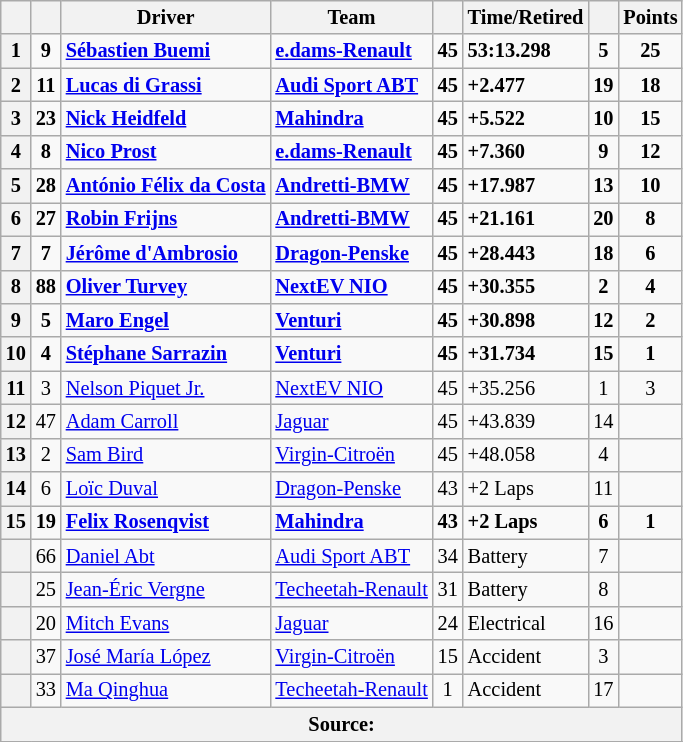<table class="wikitable sortable" style="font-size: 85%">
<tr>
<th scope="col"></th>
<th scope="col"></th>
<th scope="col">Driver</th>
<th scope="col">Team</th>
<th scope="col"></th>
<th scope="col" class="unsortable">Time/Retired</th>
<th scope="col"></th>
<th scope="col">Points</th>
</tr>
<tr style="font-weight:bold">
<th scope="row">1</th>
<td align="center">9</td>
<td data-sort-value="BUE"> <a href='#'>Sébastien Buemi</a></td>
<td><a href='#'>e.dams-Renault</a></td>
<td align="center">45</td>
<td>53:13.298</td>
<td align="center">5</td>
<td align="center">25</td>
</tr>
<tr style="font-weight:bold">
<th scope="row">2</th>
<td align="center">11</td>
<td data-sort-value="DIG"> <a href='#'>Lucas di Grassi</a></td>
<td><a href='#'>Audi Sport ABT</a></td>
<td align="center">45</td>
<td>+2.477</td>
<td align="center">19</td>
<td align="center">18</td>
</tr>
<tr style="font-weight:bold">
<th scope="row">3</th>
<td align="center">23</td>
<td data-sort-value="HEI"> <a href='#'>Nick Heidfeld</a></td>
<td><a href='#'>Mahindra</a></td>
<td align="center">45</td>
<td>+5.522</td>
<td align="center">10</td>
<td align="center">15</td>
</tr>
<tr style="font-weight:bold">
<th scope="row">4</th>
<td align="center">8</td>
<td data-sort-value="PRO"> <a href='#'>Nico Prost</a></td>
<td><a href='#'>e.dams-Renault</a></td>
<td align="center">45</td>
<td>+7.360</td>
<td align="center">9</td>
<td align="center">12</td>
</tr>
<tr style="font-weight:bold">
<th scope="row">5</th>
<td align="center">28</td>
<td data-sort-value="FDC"> <a href='#'>António Félix da Costa</a></td>
<td><a href='#'>Andretti-BMW</a></td>
<td align="center">45</td>
<td>+17.987</td>
<td align="center">13</td>
<td align="center">10</td>
</tr>
<tr style="font-weight:bold">
<th scope="row">6</th>
<td align="center">27</td>
<td data-sort-value="FRI"> <a href='#'>Robin Frijns</a></td>
<td><a href='#'>Andretti-BMW</a></td>
<td align="center">45</td>
<td>+21.161</td>
<td align="center">20</td>
<td align="center">8</td>
</tr>
<tr style="font-weight:bold">
<th scope="row">7</th>
<td align="center">7</td>
<td data-sort-value="DAM"> <a href='#'>Jérôme d'Ambrosio</a></td>
<td><a href='#'>Dragon-Penske</a></td>
<td align="center">45</td>
<td>+28.443</td>
<td align="center">18</td>
<td align="center">6</td>
</tr>
<tr style="font-weight:bold">
<th scope="row">8</th>
<td align="center">88</td>
<td data-sort-value="TUR"> <a href='#'>Oliver Turvey</a></td>
<td><a href='#'>NextEV NIO</a></td>
<td align="center">45</td>
<td>+30.355</td>
<td align="center">2</td>
<td align="center">4</td>
</tr>
<tr style="font-weight:bold">
<th scope="row">9</th>
<td align="center">5</td>
<td data-sort-value="ENG"> <a href='#'>Maro Engel</a></td>
<td><a href='#'>Venturi</a></td>
<td align="center">45</td>
<td>+30.898</td>
<td align="center">12</td>
<td align="center">2</td>
</tr>
<tr style="font-weight:bold">
<th scope="row">10</th>
<td align="center">4</td>
<td data-sort-value="SAR"> <a href='#'>Stéphane Sarrazin</a></td>
<td><a href='#'>Venturi</a></td>
<td align="center">45</td>
<td>+31.734</td>
<td align="center">15</td>
<td align="center">1</td>
</tr>
<tr>
<th scope="row">11</th>
<td align="center">3</td>
<td data-sort-value="PIQ"> <a href='#'>Nelson Piquet Jr.</a></td>
<td><a href='#'>NextEV NIO</a></td>
<td align="center">45</td>
<td>+35.256</td>
<td align="center">1</td>
<td align="center">3</td>
</tr>
<tr>
<th scope="row">12</th>
<td align="center">47</td>
<td data-sort-value="CAR"> <a href='#'>Adam Carroll</a></td>
<td><a href='#'>Jaguar</a></td>
<td align="center">45</td>
<td>+43.839</td>
<td align="center">14</td>
<td></td>
</tr>
<tr>
<th scope="row">13</th>
<td align="center">2</td>
<td data-sort-value="BIR"> <a href='#'>Sam Bird</a></td>
<td><a href='#'>Virgin-Citroën</a></td>
<td align="center">45</td>
<td>+48.058</td>
<td align="center">4</td>
<td></td>
</tr>
<tr>
<th scope="row">14</th>
<td align="center">6</td>
<td data-sort-value="DUV"> <a href='#'>Loïc Duval</a></td>
<td><a href='#'>Dragon-Penske</a></td>
<td align="center">43</td>
<td>+2 Laps</td>
<td align="center">11</td>
<td></td>
</tr>
<tr style="font-weight:bold">
<th scope="row">15</th>
<td align="center">19</td>
<td data-sort-value="ROS"> <a href='#'>Felix Rosenqvist</a></td>
<td><a href='#'>Mahindra</a></td>
<td align="center">43</td>
<td>+2 Laps</td>
<td align="center">6</td>
<td align="center">1</td>
</tr>
<tr>
<th data-sort-value="16" scope="row"></th>
<td align="center">66</td>
<td data-sort-value="ABT"> <a href='#'>Daniel Abt</a></td>
<td><a href='#'>Audi Sport ABT</a></td>
<td align="center">34</td>
<td>Battery</td>
<td align="center">7</td>
<td></td>
</tr>
<tr>
<th data-sort-value="17" scope="row"></th>
<td align="center">25</td>
<td data-sort-value="VER"> <a href='#'>Jean-Éric Vergne</a></td>
<td><a href='#'>Techeetah-Renault</a></td>
<td align="center">31</td>
<td>Battery</td>
<td align="center">8</td>
<td></td>
</tr>
<tr>
<th data-sort-value="18" scope="row"></th>
<td align="center">20</td>
<td data-sort-value="EVA"> <a href='#'>Mitch Evans</a></td>
<td><a href='#'>Jaguar</a></td>
<td align="center">24</td>
<td>Electrical</td>
<td align="center">16</td>
<td></td>
</tr>
<tr>
<th data-sort-value="19" scope="row"></th>
<td align="center">37</td>
<td data-sort-value="LOP"> <a href='#'>José María López</a></td>
<td><a href='#'>Virgin-Citroën</a></td>
<td align="center">15</td>
<td>Accident</td>
<td align="center">3</td>
<td></td>
</tr>
<tr>
<th data-sort-value="20" scope="row"></th>
<td align="center">33</td>
<td data-sort-value="MA"> <a href='#'>Ma Qinghua</a></td>
<td><a href='#'>Techeetah-Renault</a></td>
<td align="center">1</td>
<td>Accident</td>
<td align="center">17</td>
<td></td>
</tr>
<tr class="sortbottom">
<th colspan="8">Source:</th>
</tr>
<tr>
</tr>
</table>
